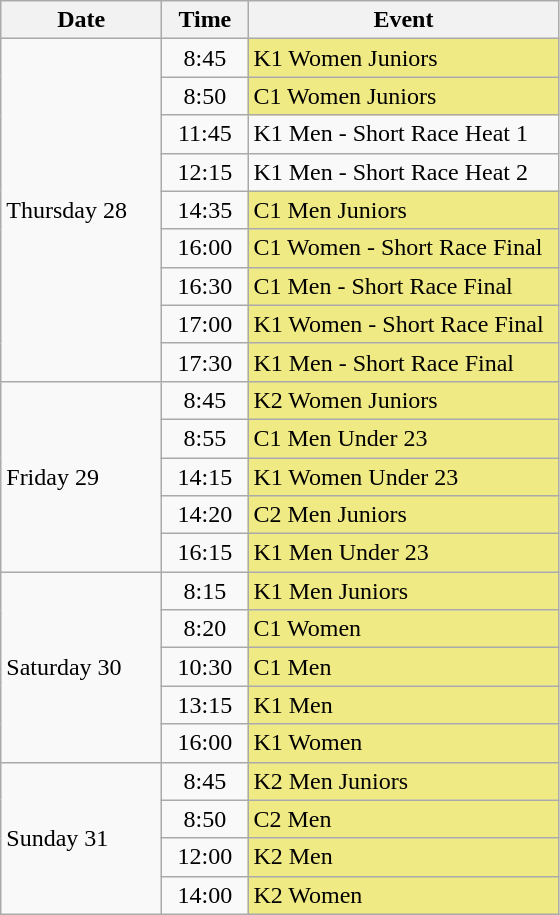<table class=wikitable>
<tr>
<th width=100px>Date</th>
<th width=50px>Time</th>
<th width=200px>Event</th>
</tr>
<tr>
<td rowspan=9>Thursday 28</td>
<td align=center>8:45</td>
<td bgcolor=F0EA84>K1 Women Juniors</td>
</tr>
<tr>
<td align=center>8:50</td>
<td bgcolor=F0EA84>C1 Women Juniors</td>
</tr>
<tr>
<td align=center>11:45</td>
<td>K1 Men - Short Race Heat 1</td>
</tr>
<tr>
<td align=center>12:15</td>
<td>K1 Men - Short Race Heat 2</td>
</tr>
<tr>
<td align=center>14:35</td>
<td bgcolor=F0EA84>C1 Men Juniors</td>
</tr>
<tr>
<td align=center>16:00</td>
<td bgcolor=F0EA84>C1 Women - Short Race Final</td>
</tr>
<tr>
<td align=center>16:30</td>
<td bgcolor=F0EA84>C1 Men - Short Race Final</td>
</tr>
<tr>
<td align=center>17:00</td>
<td bgcolor=F0EA84>K1 Women - Short Race Final</td>
</tr>
<tr>
<td align=center>17:30</td>
<td bgcolor=F0EA84>K1 Men - Short Race Final</td>
</tr>
<tr>
<td rowspan=5>Friday 29</td>
<td align=center>8:45</td>
<td bgcolor=F0EA84>K2 Women Juniors</td>
</tr>
<tr>
<td align=center>8:55</td>
<td bgcolor=F0EA84>C1 Men Under 23</td>
</tr>
<tr>
<td align=center>14:15</td>
<td bgcolor=F0EA84>K1 Women Under 23</td>
</tr>
<tr>
<td align=center>14:20</td>
<td bgcolor=F0EA84>C2 Men Juniors</td>
</tr>
<tr>
<td align=center>16:15</td>
<td bgcolor=F0EA84>K1 Men Under 23</td>
</tr>
<tr>
<td rowspan=5>Saturday 30</td>
<td align=center>8:15</td>
<td bgcolor=F0EA84>K1 Men Juniors</td>
</tr>
<tr>
<td align=center>8:20</td>
<td bgcolor=F0EA84>C1 Women</td>
</tr>
<tr>
<td align=center>10:30</td>
<td bgcolor=F0EA84>C1 Men</td>
</tr>
<tr>
<td align=center>13:15</td>
<td bgcolor=F0EA84>K1 Men</td>
</tr>
<tr>
<td align=center>16:00</td>
<td bgcolor=F0EA84>K1 Women</td>
</tr>
<tr>
<td rowspan=4>Sunday 31</td>
<td align=center>8:45</td>
<td bgcolor=F0EA84>K2 Men Juniors</td>
</tr>
<tr>
<td align=center>8:50</td>
<td bgcolor=F0EA84>C2 Men</td>
</tr>
<tr>
<td align=center>12:00</td>
<td bgcolor=F0EA84>K2 Men</td>
</tr>
<tr>
<td align=center>14:00</td>
<td bgcolor=F0EA84>K2 Women</td>
</tr>
</table>
